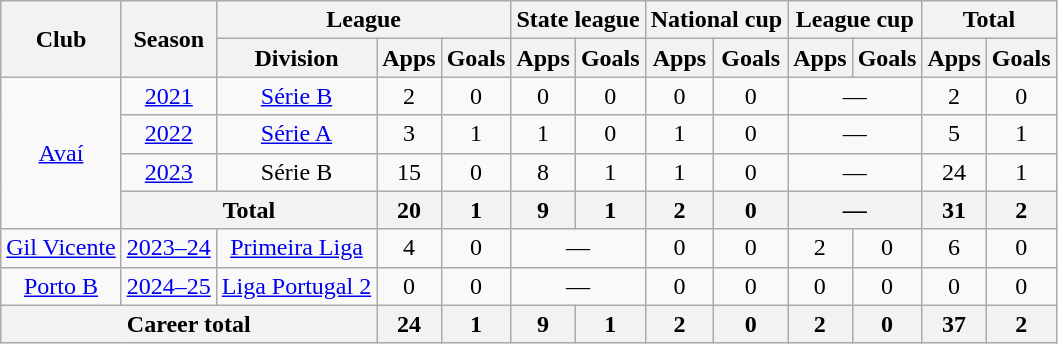<table class="wikitable" style="text-align: center;">
<tr>
<th rowspan="2">Club</th>
<th rowspan="2">Season</th>
<th colspan="3">League</th>
<th colspan="2">State league</th>
<th colspan="2">National cup</th>
<th colspan="2">League cup</th>
<th colspan="2">Total</th>
</tr>
<tr>
<th>Division</th>
<th>Apps</th>
<th>Goals</th>
<th>Apps</th>
<th>Goals</th>
<th>Apps</th>
<th>Goals</th>
<th>Apps</th>
<th>Goals</th>
<th>Apps</th>
<th>Goals</th>
</tr>
<tr>
<td rowspan="4"><a href='#'>Avaí</a></td>
<td><a href='#'>2021</a></td>
<td><a href='#'>Série B</a></td>
<td>2</td>
<td>0</td>
<td>0</td>
<td>0</td>
<td>0</td>
<td>0</td>
<td colspan="2">—</td>
<td>2</td>
<td>0</td>
</tr>
<tr>
<td><a href='#'>2022</a></td>
<td><a href='#'>Série A</a></td>
<td>3</td>
<td>1</td>
<td>1</td>
<td>0</td>
<td>1</td>
<td>0</td>
<td colspan="2">—</td>
<td>5</td>
<td>1</td>
</tr>
<tr>
<td><a href='#'>2023</a></td>
<td>Série B</td>
<td>15</td>
<td>0</td>
<td>8</td>
<td>1</td>
<td>1</td>
<td>0</td>
<td colspan="2">—</td>
<td>24</td>
<td>1</td>
</tr>
<tr>
<th colspan="2">Total</th>
<th>20</th>
<th>1</th>
<th>9</th>
<th>1</th>
<th>2</th>
<th>0</th>
<th colspan="2">—</th>
<th>31</th>
<th>2</th>
</tr>
<tr>
<td><a href='#'>Gil Vicente</a></td>
<td><a href='#'>2023–24</a></td>
<td><a href='#'>Primeira Liga</a></td>
<td>4</td>
<td>0</td>
<td colspan="2">—</td>
<td>0</td>
<td>0</td>
<td>2</td>
<td>0</td>
<td>6</td>
<td>0</td>
</tr>
<tr>
<td><a href='#'>Porto B</a></td>
<td><a href='#'>2024–25</a></td>
<td><a href='#'>Liga Portugal 2</a></td>
<td>0</td>
<td>0</td>
<td colspan="2">—</td>
<td>0</td>
<td>0</td>
<td>0</td>
<td>0</td>
<td>0</td>
<td>0</td>
</tr>
<tr>
<th colspan="3">Career total</th>
<th>24</th>
<th>1</th>
<th>9</th>
<th>1</th>
<th>2</th>
<th>0</th>
<th>2</th>
<th>0</th>
<th>37</th>
<th>2</th>
</tr>
</table>
